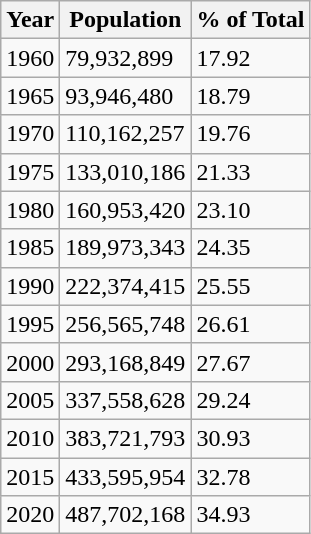<table class="wikitable sortable">
<tr>
<th>Year</th>
<th>Population</th>
<th>% of Total</th>
</tr>
<tr>
<td>1960</td>
<td>79,932,899</td>
<td>17.92</td>
</tr>
<tr>
<td>1965</td>
<td>93,946,480</td>
<td>18.79</td>
</tr>
<tr>
<td>1970</td>
<td>110,162,257</td>
<td>19.76</td>
</tr>
<tr>
<td>1975</td>
<td>133,010,186</td>
<td>21.33</td>
</tr>
<tr>
<td>1980</td>
<td>160,953,420</td>
<td>23.10</td>
</tr>
<tr>
<td>1985</td>
<td>189,973,343</td>
<td>24.35</td>
</tr>
<tr>
<td>1990</td>
<td>222,374,415</td>
<td>25.55</td>
</tr>
<tr>
<td>1995</td>
<td>256,565,748</td>
<td>26.61</td>
</tr>
<tr>
<td>2000</td>
<td>293,168,849</td>
<td>27.67</td>
</tr>
<tr>
<td>2005</td>
<td>337,558,628</td>
<td>29.24</td>
</tr>
<tr>
<td>2010</td>
<td>383,721,793</td>
<td>30.93</td>
</tr>
<tr>
<td>2015</td>
<td>433,595,954</td>
<td>32.78</td>
</tr>
<tr>
<td>2020</td>
<td>487,702,168</td>
<td>34.93</td>
</tr>
</table>
